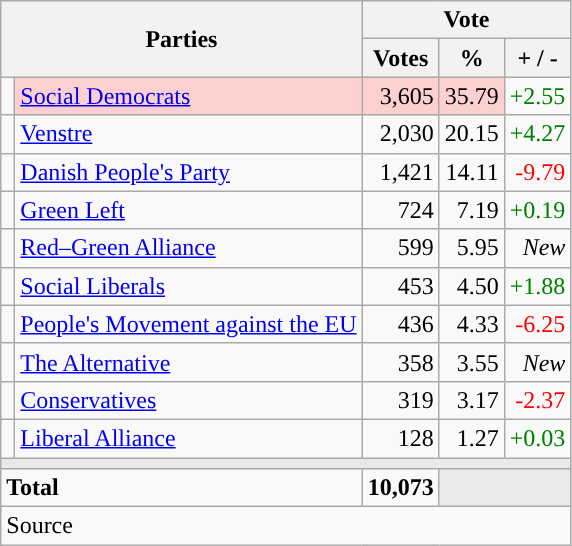<table class="wikitable" style="text-align:right;">
<tr>
<th style="text-align:centre;" rowspan="2" colspan="2" width="225">Parties</th>
<th colspan="3">Vote</th>
</tr>
<tr>
<th width="15">Votes</th>
<th width="15">%</th>
<th width="15">+ / -</th>
</tr>
<tr>
<td width="2" style="color:inherit;background:"></td>
<td bgcolor=#fbd0ce   align="left"><a href='#'>Social Democrats</a></td>
<td bgcolor=#fbd0ce>3,605</td>
<td bgcolor=#fbd0ce>35.79</td>
<td style=color:green;>+2.55</td>
</tr>
<tr>
<td width="2" style="color:inherit;background:"></td>
<td align="left"><a href='#'>Venstre</a></td>
<td>2,030</td>
<td>20.15</td>
<td style=color:green;>+4.27</td>
</tr>
<tr>
<td width="2" style="color:inherit;background:"></td>
<td align="left"><a href='#'>Danish People's Party</a></td>
<td>1,421</td>
<td>14.11</td>
<td style=color:red;>-9.79</td>
</tr>
<tr>
<td width="2" style="color:inherit;background:"></td>
<td align="left"><a href='#'>Green Left</a></td>
<td>724</td>
<td>7.19</td>
<td style=color:green;>+0.19</td>
</tr>
<tr>
<td width="2" style="color:inherit;background:"></td>
<td align="left"><a href='#'>Red–Green Alliance</a></td>
<td>599</td>
<td>5.95</td>
<td><em>New</em></td>
</tr>
<tr>
<td width="2" style="color:inherit;background:"></td>
<td align="left"><a href='#'>Social Liberals</a></td>
<td>453</td>
<td>4.50</td>
<td style=color:green;>+1.88</td>
</tr>
<tr>
<td width="2" style="color:inherit;background:"></td>
<td align="left"><a href='#'>People's Movement against the EU</a></td>
<td>436</td>
<td>4.33</td>
<td style=color:red;>-6.25</td>
</tr>
<tr>
<td width="2" style="color:inherit;background:"></td>
<td align="left"><a href='#'>The Alternative</a></td>
<td>358</td>
<td>3.55</td>
<td><em>New</em></td>
</tr>
<tr>
<td width="2" style="color:inherit;background:"></td>
<td align="left"><a href='#'>Conservatives</a></td>
<td>319</td>
<td>3.17</td>
<td style=color:red;>-2.37</td>
</tr>
<tr>
<td width="2" style="color:inherit;background:"></td>
<td align="left"><a href='#'>Liberal Alliance</a></td>
<td>128</td>
<td>1.27</td>
<td style=color:green;>+0.03</td>
</tr>
<tr>
<td colspan="7" bgcolor="#E9E9E9"></td>
</tr>
<tr>
<td align="left" colspan="2"><strong>Total</strong></td>
<td><strong>10,073</strong></td>
<td bgcolor="#E9E9E9" colspan="2"></td>
</tr>
<tr>
<td align="left" colspan="6">Source</td>
</tr>
</table>
